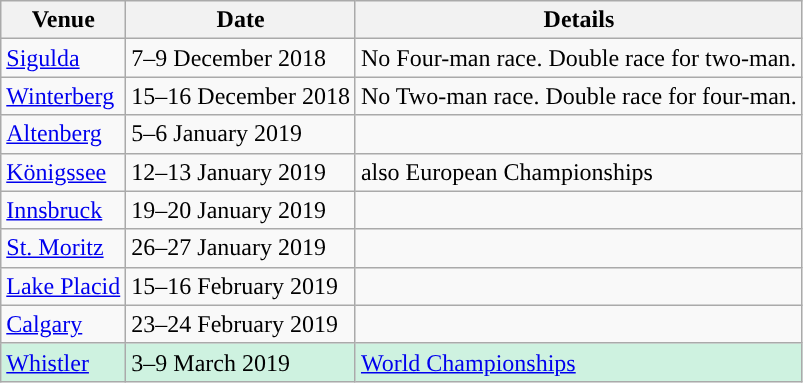<table class= wikitable>
<tr>
<th>Venue</th>
<th>Date</th>
<th>Details</th>
</tr>
<tr>
<td> <a href='#'>Sigulda</a></td>
<td>7–9 December 2018</td>
<td>No Four-man race. Double race for two-man.</td>
</tr>
<tr>
<td> <a href='#'>Winterberg</a></td>
<td>15–16 December 2018</td>
<td>No Two-man race. Double race for four-man.</td>
</tr>
<tr>
<td> <a href='#'>Altenberg</a></td>
<td>5–6 January 2019</td>
<td></td>
</tr>
<tr>
<td> <a href='#'>Königssee</a></td>
<td>12–13 January 2019</td>
<td>also European Championships</td>
</tr>
<tr>
<td> <a href='#'>Innsbruck</a></td>
<td>19–20 January 2019</td>
<td></td>
</tr>
<tr>
<td> <a href='#'>St. Moritz</a></td>
<td>26–27 January 2019</td>
<td></td>
</tr>
<tr>
<td> <a href='#'>Lake Placid</a></td>
<td>15–16 February 2019</td>
<td></td>
</tr>
<tr>
<td> <a href='#'>Calgary</a></td>
<td>23–24 February 2019</td>
<td></td>
</tr>
<tr style="background:#CEF2E0">
<td> <a href='#'>Whistler</a></td>
<td>3–9 March 2019</td>
<td><a href='#'>World Championships</a></td>
</tr>
</table>
